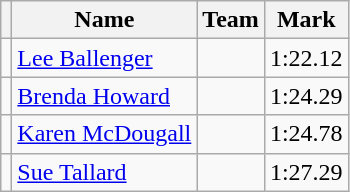<table class=wikitable>
<tr>
<th></th>
<th>Name</th>
<th>Team</th>
<th>Mark</th>
</tr>
<tr>
<td></td>
<td><a href='#'>Lee Ballenger</a></td>
<td></td>
<td>1:22.12</td>
</tr>
<tr>
<td></td>
<td><a href='#'>Brenda Howard</a></td>
<td></td>
<td>1:24.29</td>
</tr>
<tr>
<td></td>
<td><a href='#'>Karen McDougall</a></td>
<td></td>
<td>1:24.78</td>
</tr>
<tr>
<td></td>
<td><a href='#'>Sue Tallard</a></td>
<td></td>
<td>1:27.29</td>
</tr>
</table>
